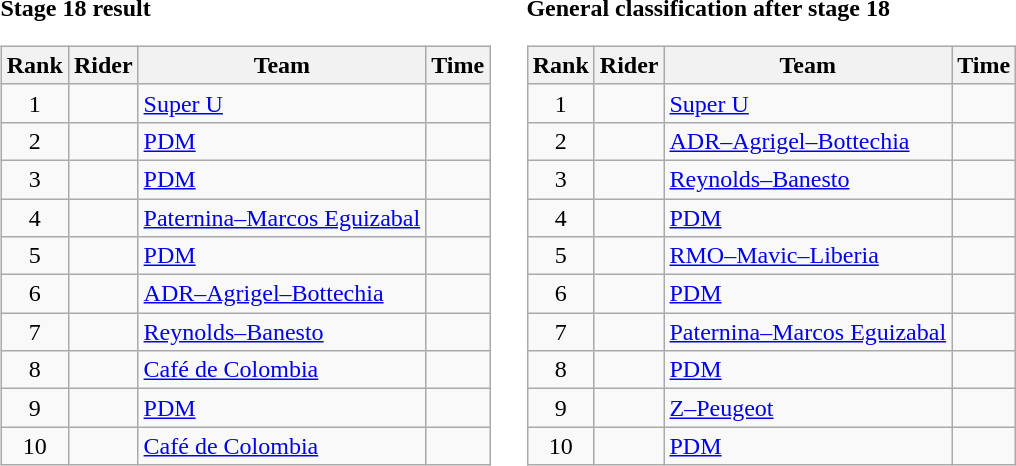<table>
<tr>
<td><strong>Stage 18 result</strong><br><table class="wikitable">
<tr>
<th scope="col">Rank</th>
<th scope="col">Rider</th>
<th scope="col">Team</th>
<th scope="col">Time</th>
</tr>
<tr>
<td style="text-align:center;">1</td>
<td> </td>
<td><a href='#'>Super U</a></td>
<td style="text-align:right;"></td>
</tr>
<tr>
<td style="text-align:center;">2</td>
<td></td>
<td><a href='#'>PDM</a></td>
<td style="text-align:right;"></td>
</tr>
<tr>
<td style="text-align:center;">3</td>
<td></td>
<td><a href='#'>PDM</a></td>
<td style="text-align:right;"></td>
</tr>
<tr>
<td style="text-align:center;">4</td>
<td></td>
<td><a href='#'>Paternina–Marcos Eguizabal</a></td>
<td style="text-align:right;"></td>
</tr>
<tr>
<td style="text-align:center;">5</td>
<td></td>
<td><a href='#'>PDM</a></td>
<td style="text-align:right;"></td>
</tr>
<tr>
<td style="text-align:center;">6</td>
<td></td>
<td><a href='#'>ADR–Agrigel–Bottechia</a></td>
<td style="text-align:right;"></td>
</tr>
<tr>
<td style="text-align:center;">7</td>
<td></td>
<td><a href='#'>Reynolds–Banesto</a></td>
<td style="text-align:right;"></td>
</tr>
<tr>
<td style="text-align:center;">8</td>
<td></td>
<td><a href='#'>Café de Colombia</a></td>
<td style="text-align:right;"></td>
</tr>
<tr>
<td style="text-align:center;">9</td>
<td></td>
<td><a href='#'>PDM</a></td>
<td style="text-align:right;"></td>
</tr>
<tr>
<td style="text-align:center;">10</td>
<td></td>
<td><a href='#'>Café de Colombia</a></td>
<td style="text-align:right;"></td>
</tr>
</table>
</td>
<td></td>
<td><strong>General classification after stage 18</strong><br><table class="wikitable">
<tr>
<th scope="col">Rank</th>
<th scope="col">Rider</th>
<th scope="col">Team</th>
<th scope="col">Time</th>
</tr>
<tr>
<td style="text-align:center;">1</td>
<td> </td>
<td><a href='#'>Super U</a></td>
<td style="text-align:right;"></td>
</tr>
<tr>
<td style="text-align:center;">2</td>
<td></td>
<td><a href='#'>ADR–Agrigel–Bottechia</a></td>
<td style="text-align:right;"></td>
</tr>
<tr>
<td style="text-align:center;">3</td>
<td></td>
<td><a href='#'>Reynolds–Banesto</a></td>
<td style="text-align:right;"></td>
</tr>
<tr>
<td style="text-align:center;">4</td>
<td></td>
<td><a href='#'>PDM</a></td>
<td style="text-align:right;"></td>
</tr>
<tr>
<td style="text-align:center;">5</td>
<td></td>
<td><a href='#'>RMO–Mavic–Liberia</a></td>
<td style="text-align:right;"></td>
</tr>
<tr>
<td style="text-align:center;">6</td>
<td></td>
<td><a href='#'>PDM</a></td>
<td style="text-align:right;"></td>
</tr>
<tr>
<td style="text-align:center;">7</td>
<td></td>
<td><a href='#'>Paternina–Marcos Eguizabal</a></td>
<td style="text-align:right;"></td>
</tr>
<tr>
<td style="text-align:center;">8</td>
<td></td>
<td><a href='#'>PDM</a></td>
<td style="text-align:right;"></td>
</tr>
<tr>
<td style="text-align:center;">9</td>
<td></td>
<td><a href='#'>Z–Peugeot</a></td>
<td style="text-align:right;"></td>
</tr>
<tr>
<td style="text-align:center;">10</td>
<td></td>
<td><a href='#'>PDM</a></td>
<td style="text-align:right;"></td>
</tr>
</table>
</td>
</tr>
</table>
